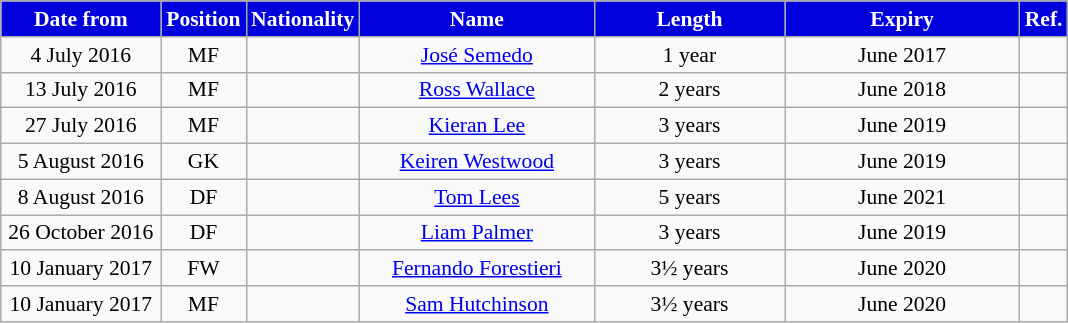<table class="wikitable"  style="text-align:center; font-size:90%; ">
<tr>
<th style="background:#00d; color:#fff; width:100px;">Date from</th>
<th style="background:#00d; color:#fff; width:50px;">Position</th>
<th style="background:#00d; color:#fff; width:50px;">Nationality</th>
<th style="background:#00d; color:#fff; width:150px;">Name</th>
<th style="background:#00d; color:#fff; width:120px;">Length</th>
<th style="background:#00d; color:#fff; width:150px;">Expiry</th>
<th style="background:#00d; color:#fff; width:25px;">Ref.</th>
</tr>
<tr>
<td>4 July 2016</td>
<td>MF</td>
<td></td>
<td><a href='#'>José Semedo</a></td>
<td>1 year</td>
<td>June 2017</td>
<td></td>
</tr>
<tr>
<td>13 July 2016</td>
<td>MF</td>
<td></td>
<td><a href='#'>Ross Wallace</a></td>
<td>2 years</td>
<td>June 2018</td>
<td></td>
</tr>
<tr>
<td>27 July 2016</td>
<td>MF</td>
<td></td>
<td><a href='#'>Kieran Lee</a></td>
<td>3 years</td>
<td>June 2019</td>
<td></td>
</tr>
<tr>
<td>5 August 2016</td>
<td>GK</td>
<td></td>
<td><a href='#'>Keiren Westwood</a></td>
<td>3 years</td>
<td>June 2019</td>
<td></td>
</tr>
<tr>
<td>8 August 2016</td>
<td>DF</td>
<td></td>
<td><a href='#'>Tom Lees</a></td>
<td>5 years</td>
<td>June 2021</td>
<td></td>
</tr>
<tr>
<td>26 October 2016</td>
<td>DF</td>
<td></td>
<td><a href='#'>Liam Palmer</a></td>
<td>3 years</td>
<td>June 2019</td>
<td></td>
</tr>
<tr>
<td>10 January 2017</td>
<td>FW</td>
<td></td>
<td><a href='#'>Fernando Forestieri</a></td>
<td>3½ years</td>
<td>June 2020</td>
<td></td>
</tr>
<tr>
<td>10 January 2017</td>
<td>MF</td>
<td></td>
<td><a href='#'>Sam Hutchinson</a></td>
<td>3½ years</td>
<td>June 2020</td>
<td></td>
</tr>
</table>
